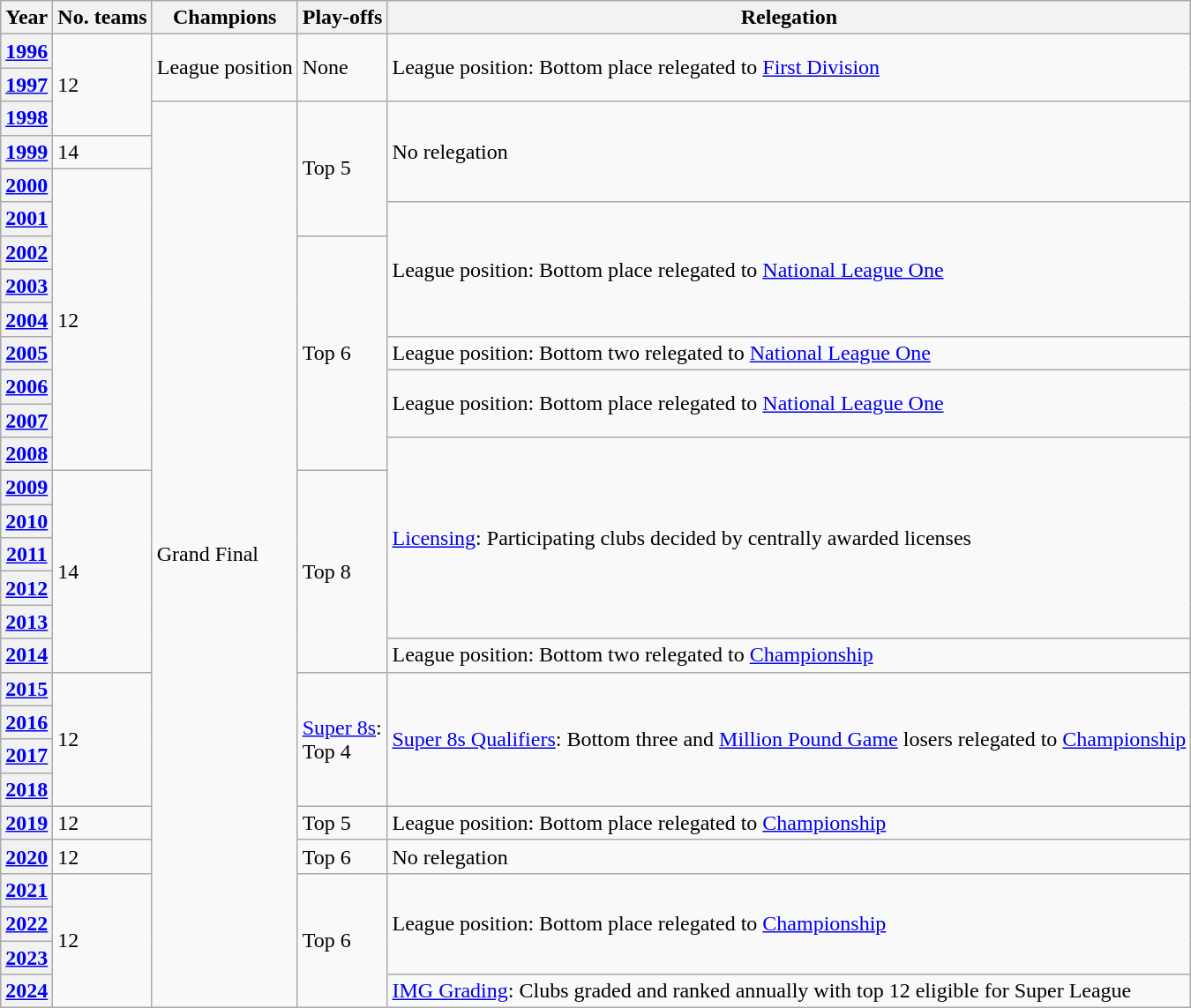<table class="wikitable sortable" style="text-align:left;">
<tr>
<th scope="col">Year</th>
<th scope="col">No. teams</th>
<th scope="col">Champions</th>
<th>Play-offs</th>
<th>Relegation</th>
</tr>
<tr>
<th><a href='#'>1996</a></th>
<td rowspan="3">12</td>
<td rowspan="2">League position</td>
<td rowspan="2">None</td>
<td rowspan="2">League position: Bottom place relegated to <a href='#'>First Division</a></td>
</tr>
<tr>
<th><a href='#'>1997</a></th>
</tr>
<tr>
<th><a href='#'>1998</a></th>
<td rowspan="27">Grand Final</td>
<td rowspan="4">Top 5</td>
<td rowspan="3">No relegation</td>
</tr>
<tr>
<th><a href='#'>1999</a></th>
<td>14</td>
</tr>
<tr>
<th><a href='#'>2000</a></th>
<td rowspan="9">12</td>
</tr>
<tr>
<th><a href='#'>2001</a></th>
<td rowspan="4">League position: Bottom place relegated to <a href='#'>National League One</a></td>
</tr>
<tr>
<th><a href='#'>2002</a></th>
<td rowspan="7">Top 6</td>
</tr>
<tr>
<th><a href='#'>2003</a></th>
</tr>
<tr>
<th><a href='#'>2004</a></th>
</tr>
<tr>
<th><a href='#'>2005</a></th>
<td>League position: Bottom two relegated to <a href='#'>National League One</a></td>
</tr>
<tr>
<th><a href='#'>2006</a></th>
<td rowspan="2">League position: Bottom place relegated to <a href='#'>National League One</a></td>
</tr>
<tr>
<th><a href='#'>2007</a></th>
</tr>
<tr>
<th><a href='#'>2008</a></th>
<td rowspan="6"><a href='#'>Licensing</a>: Participating clubs decided by centrally awarded licenses</td>
</tr>
<tr>
<th><a href='#'>2009</a></th>
<td rowspan="6">14</td>
<td rowspan="6">Top 8</td>
</tr>
<tr>
<th><a href='#'>2010</a></th>
</tr>
<tr>
<th><a href='#'>2011</a></th>
</tr>
<tr>
<th><a href='#'>2012</a></th>
</tr>
<tr>
<th><a href='#'>2013</a></th>
</tr>
<tr>
<th><a href='#'>2014</a></th>
<td>League position: Bottom two relegated to <a href='#'>Championship</a></td>
</tr>
<tr>
<th><a href='#'>2015</a></th>
<td rowspan="4">12</td>
<td rowspan="4"><a href='#'>Super 8s</a>: <br> Top 4</td>
<td rowspan="4"><a href='#'>Super 8s Qualifiers</a>: Bottom three and <a href='#'>Million Pound Game</a> losers relegated to <a href='#'>Championship</a></td>
</tr>
<tr>
<th><a href='#'>2016</a></th>
</tr>
<tr>
<th><a href='#'>2017</a></th>
</tr>
<tr>
<th><a href='#'>2018</a></th>
</tr>
<tr>
<th><a href='#'>2019</a></th>
<td>12</td>
<td>Top 5</td>
<td>League position: Bottom place relegated to <a href='#'>Championship</a></td>
</tr>
<tr>
<th><a href='#'>2020</a></th>
<td>12</td>
<td>Top 6</td>
<td>No relegation</td>
</tr>
<tr>
<th><a href='#'>2021</a></th>
<td rowspan="4">12</td>
<td rowspan="4">Top 6</td>
<td rowspan="3">League position: Bottom place relegated to <a href='#'>Championship</a></td>
</tr>
<tr>
<th><a href='#'>2022</a></th>
</tr>
<tr>
<th><a href='#'>2023</a></th>
</tr>
<tr>
<th><a href='#'>2024</a></th>
<td><a href='#'>IMG Grading</a>: Clubs graded and ranked annually with top 12 eligible for Super League</td>
</tr>
</table>
